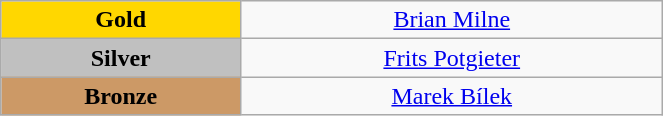<table class="wikitable" style="text-align:center; " width="35%">
<tr>
<td bgcolor="gold"><strong>Gold</strong></td>
<td><a href='#'>Brian Milne</a><br>  <small><em></em></small></td>
</tr>
<tr>
<td bgcolor="silver"><strong>Silver</strong></td>
<td><a href='#'>Frits Potgieter</a><br>  <small><em></em></small></td>
</tr>
<tr>
<td bgcolor="CC9966"><strong>Bronze</strong></td>
<td><a href='#'>Marek Bílek</a><br>  <small><em></em></small></td>
</tr>
</table>
